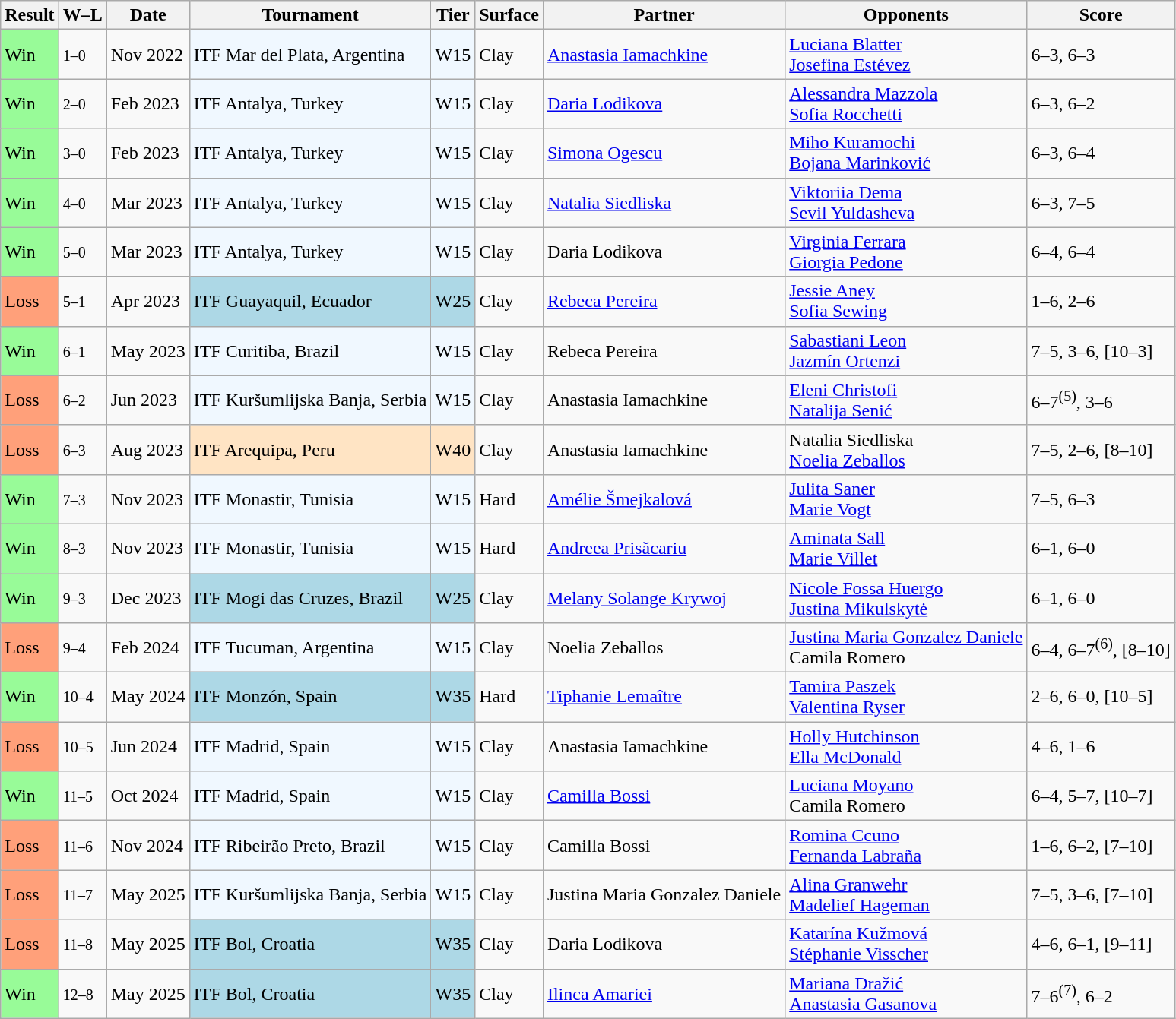<table class="sortable wikitable">
<tr>
<th>Result</th>
<th class="unsortable">W–L</th>
<th>Date</th>
<th>Tournament</th>
<th>Tier</th>
<th>Surface</th>
<th>Partner</th>
<th>Opponents</th>
<th class="unsortable">Score</th>
</tr>
<tr>
<td style="background:#98fb98;">Win</td>
<td><small>1–0</small></td>
<td>Nov 2022</td>
<td style="background:#f0f8ff;">ITF Mar del Plata, Argentina</td>
<td style="background:#f0f8ff;">W15</td>
<td>Clay</td>
<td> <a href='#'>Anastasia Iamachkine</a></td>
<td> <a href='#'>Luciana Blatter</a><br> <a href='#'>Josefina Estévez</a></td>
<td>6–3, 6–3</td>
</tr>
<tr>
<td style="background:#98fb98;">Win</td>
<td><small>2–0</small></td>
<td>Feb 2023</td>
<td style="background:#f0f8ff;">ITF Antalya, Turkey</td>
<td style="background:#f0f8ff;">W15</td>
<td>Clay</td>
<td> <a href='#'>Daria Lodikova</a></td>
<td> <a href='#'>Alessandra Mazzola</a> <br> <a href='#'>Sofia Rocchetti</a></td>
<td>6–3, 6–2</td>
</tr>
<tr>
<td style="background:#98fb98;">Win</td>
<td><small>3–0</small></td>
<td>Feb 2023</td>
<td style="background:#f0f8ff;">ITF Antalya, Turkey</td>
<td style="background:#f0f8ff;">W15</td>
<td>Clay</td>
<td> <a href='#'>Simona Ogescu</a></td>
<td> <a href='#'>Miho Kuramochi</a> <br>  <a href='#'>Bojana Marinković</a></td>
<td>6–3, 6–4</td>
</tr>
<tr>
<td style="background:#98fb98;">Win</td>
<td><small>4–0</small></td>
<td>Mar 2023</td>
<td style="background:#f0f8ff;">ITF Antalya, Turkey</td>
<td style="background:#f0f8ff;">W15</td>
<td>Clay</td>
<td> <a href='#'>Natalia Siedliska</a></td>
<td> <a href='#'>Viktoriia Dema</a> <br>  <a href='#'>Sevil Yuldasheva</a></td>
<td>6–3, 7–5</td>
</tr>
<tr>
<td style="background:#98fb98;">Win</td>
<td><small>5–0</small></td>
<td>Mar 2023</td>
<td style="background:#f0f8ff;">ITF Antalya, Turkey</td>
<td style="background:#f0f8ff;">W15</td>
<td>Clay</td>
<td> Daria Lodikova</td>
<td> <a href='#'>Virginia Ferrara</a> <br>  <a href='#'>Giorgia Pedone</a></td>
<td>6–4, 6–4</td>
</tr>
<tr>
<td style="background:#ffa07a;">Loss</td>
<td><small>5–1</small></td>
<td>Apr 2023</td>
<td style="background:lightblue;">ITF Guayaquil, Ecuador</td>
<td style="background:lightblue;">W25</td>
<td>Clay</td>
<td> <a href='#'>Rebeca Pereira</a></td>
<td> <a href='#'>Jessie Aney</a> <br> <a href='#'>Sofia Sewing</a></td>
<td>1–6, 2–6</td>
</tr>
<tr>
<td style="background:#98fb98;">Win</td>
<td><small>6–1</small></td>
<td>May 2023</td>
<td style="background:#f0f8ff;">ITF Curitiba, Brazil</td>
<td style="background:#f0f8ff;">W15</td>
<td>Clay</td>
<td> Rebeca Pereira</td>
<td> <a href='#'>Sabastiani Leon</a> <br>  <a href='#'>Jazmín Ortenzi</a></td>
<td>7–5, 3–6, [10–3]</td>
</tr>
<tr>
<td style="background:#ffa07a;">Loss</td>
<td><small>6–2</small></td>
<td>Jun 2023</td>
<td style="background:#f0f8ff;">ITF Kuršumlijska Banja, Serbia</td>
<td style="background:#f0f8ff;">W15</td>
<td>Clay</td>
<td> Anastasia Iamachkine</td>
<td> <a href='#'>Eleni Christofi</a> <br> <a href='#'>Natalija Senić</a></td>
<td>6–7<sup>(5)</sup>, 3–6</td>
</tr>
<tr>
<td style="background:#ffa07a;">Loss</td>
<td><small>6–3</small></td>
<td>Aug 2023</td>
<td style="background:#ffe4c4;">ITF Arequipa, Peru</td>
<td style="background:#ffe4c4;">W40</td>
<td>Clay</td>
<td> Anastasia Iamachkine</td>
<td> Natalia Siedliska <br> <a href='#'>Noelia Zeballos</a></td>
<td>7–5, 2–6, [8–10]</td>
</tr>
<tr>
<td style="background:#98fb98;">Win</td>
<td><small>7–3</small></td>
<td>Nov 2023</td>
<td style="background:#f0f8ff;">ITF Monastir, Tunisia</td>
<td style="background:#f0f8ff;">W15</td>
<td>Hard</td>
<td> <a href='#'>Amélie Šmejkalová</a></td>
<td> <a href='#'>Julita Saner</a> <br> <a href='#'>Marie Vogt</a></td>
<td>7–5, 6–3</td>
</tr>
<tr>
<td style="background:#98fb98;">Win</td>
<td><small>8–3</small></td>
<td>Nov 2023</td>
<td style="background:#f0f8ff;">ITF Monastir, Tunisia</td>
<td style="background:#f0f8ff;">W15</td>
<td>Hard</td>
<td> <a href='#'>Andreea Prisăcariu</a></td>
<td> <a href='#'>Aminata Sall</a> <br> <a href='#'>Marie Villet</a></td>
<td>6–1, 6–0</td>
</tr>
<tr>
<td style="background:#98fb98;">Win</td>
<td><small>9–3</small></td>
<td>Dec 2023</td>
<td style="background:lightblue;">ITF Mogi das Cruzes, Brazil</td>
<td style="background:lightblue;">W25</td>
<td>Clay</td>
<td> <a href='#'>Melany Solange Krywoj</a></td>
<td> <a href='#'>Nicole Fossa Huergo</a> <br> <a href='#'>Justina Mikulskytė</a></td>
<td>6–1, 6–0</td>
</tr>
<tr>
<td style="background:#ffa07a;">Loss</td>
<td><small>9–4</small></td>
<td>Feb 2024</td>
<td style="background:#f0f8ff;">ITF Tucuman, Argentina</td>
<td style="background:#f0f8ff;">W15</td>
<td>Clay</td>
<td> Noelia Zeballos</td>
<td> <a href='#'>Justina Maria Gonzalez Daniele</a> <br> Camila Romero</td>
<td>6–4, 6–7<sup>(6)</sup>, [8–10]</td>
</tr>
<tr>
<td style="background:#98fb98;">Win</td>
<td><small>10–4</small></td>
<td>May 2024</td>
<td style="background:lightblue;">ITF Monzón, Spain</td>
<td style="background:lightblue;">W35</td>
<td>Hard</td>
<td> <a href='#'>Tiphanie Lemaître</a></td>
<td> <a href='#'>Tamira Paszek</a> <br> <a href='#'>Valentina Ryser</a></td>
<td>2–6, 6–0, [10–5]</td>
</tr>
<tr>
<td style="background:#ffa07a;">Loss</td>
<td><small>10–5</small></td>
<td>Jun 2024</td>
<td style="background:#f0f8ff;">ITF Madrid, Spain</td>
<td style="background:#f0f8ff;">W15</td>
<td>Clay</td>
<td> Anastasia Iamachkine</td>
<td> <a href='#'>Holly Hutchinson</a><br> <a href='#'>Ella McDonald</a></td>
<td>4–6, 1–6</td>
</tr>
<tr>
<td style="background:#98fb98;">Win</td>
<td><small>11–5</small></td>
<td>Oct 2024</td>
<td style="background:#f0f8ff;">ITF Madrid, Spain</td>
<td style="background:#f0f8ff;">W15</td>
<td>Clay</td>
<td> <a href='#'>Camilla Bossi</a></td>
<td> <a href='#'>Luciana Moyano</a> <br> Camila Romero</td>
<td>6–4, 5–7, [10–7]</td>
</tr>
<tr>
<td style="background:#ffa07a;">Loss</td>
<td><small>11–6</small></td>
<td>Nov 2024</td>
<td style="background:#f0f8ff;">ITF Ribeirão Preto, Brazil</td>
<td style="background:#f0f8ff;">W15</td>
<td>Clay</td>
<td> Camilla Bossi</td>
<td> <a href='#'>Romina Ccuno</a> <br> <a href='#'>Fernanda Labraña</a></td>
<td>1–6, 6–2, [7–10]</td>
</tr>
<tr>
<td style="background:#ffa07a;">Loss</td>
<td><small>11–7</small></td>
<td>May 2025</td>
<td style="background:#f0f8ff;">ITF Kuršumlijska Banja, Serbia</td>
<td style="background:#f0f8ff;">W15</td>
<td>Clay</td>
<td> Justina Maria Gonzalez Daniele</td>
<td> <a href='#'>Alina Granwehr</a> <br> <a href='#'>Madelief Hageman</a></td>
<td>7–5, 3–6, [7–10]</td>
</tr>
<tr>
<td style="background:#ffa07a;">Loss</td>
<td><small>11–8</small></td>
<td>May 2025</td>
<td style="background:lightblue;">ITF Bol, Croatia</td>
<td style="background:lightblue;">W35</td>
<td>Clay</td>
<td> Daria Lodikova</td>
<td> <a href='#'>Katarína Kužmová</a> <br> <a href='#'>Stéphanie Visscher</a></td>
<td>4–6, 6–1, [9–11]</td>
</tr>
<tr>
<td style="background:#98fb98;">Win</td>
<td><small>12–8</small></td>
<td>May 2025</td>
<td style="background:lightblue;">ITF Bol, Croatia</td>
<td style="background:lightblue;">W35</td>
<td>Clay</td>
<td> <a href='#'>Ilinca Amariei</a></td>
<td> <a href='#'>Mariana Dražić</a> <br>  <a href='#'>Anastasia Gasanova</a></td>
<td>7–6<sup>(7)</sup>, 6–2</td>
</tr>
</table>
